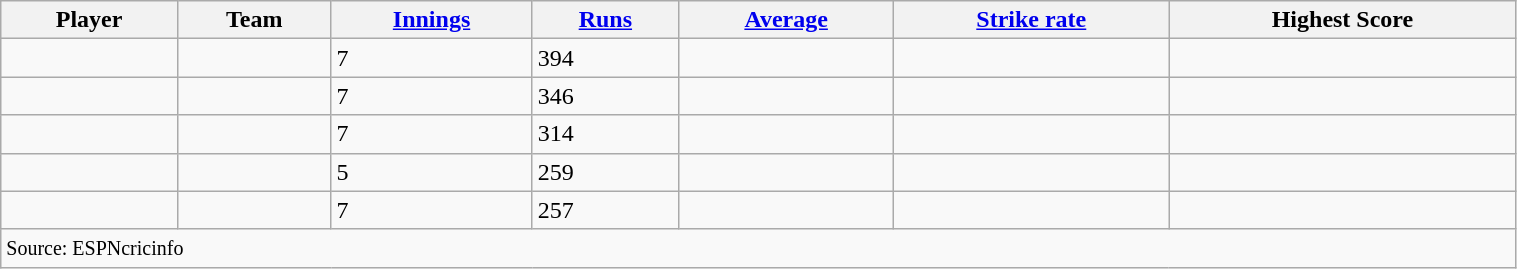<table class="wikitable sortable" style="width:80%;">
<tr>
<th>Player</th>
<th>Team</th>
<th><a href='#'>Innings</a></th>
<th><a href='#'>Runs</a></th>
<th><a href='#'>Average</a></th>
<th><a href='#'>Strike rate</a></th>
<th>Highest Score</th>
</tr>
<tr>
<td></td>
<td></td>
<td>7</td>
<td>394</td>
<td></td>
<td></td>
<td></td>
</tr>
<tr>
<td></td>
<td></td>
<td>7</td>
<td>346</td>
<td></td>
<td></td>
<td></td>
</tr>
<tr>
<td></td>
<td></td>
<td>7</td>
<td>314</td>
<td></td>
<td></td>
<td></td>
</tr>
<tr>
<td></td>
<td></td>
<td>5</td>
<td>259</td>
<td></td>
<td></td>
<td></td>
</tr>
<tr>
<td></td>
<td></td>
<td>7</td>
<td>257</td>
<td></td>
<td></td>
<td></td>
</tr>
<tr>
<td colspan="8" class=unsortable><small> Source: ESPNcricinfo</small></td>
</tr>
</table>
